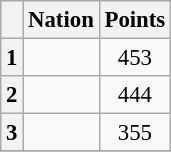<table class=wikitable style="font-size:95%;">
<tr style="background:#ccccff;">
<th></th>
<th>Nation</th>
<th>Points</th>
</tr>
<tr>
<th>1</th>
<td></td>
<td align="center">453</td>
</tr>
<tr>
<th>2</th>
<td></td>
<td align="center">444</td>
</tr>
<tr>
<th>3</th>
<td></td>
<td align="center">355</td>
</tr>
<tr>
</tr>
</table>
